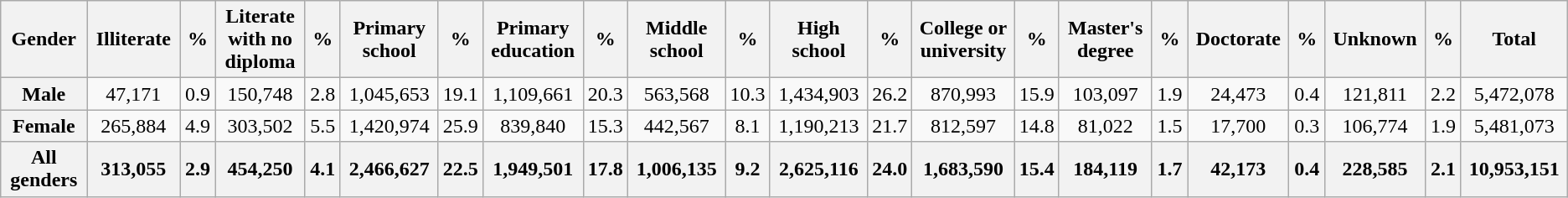<table class="wikitable">
<tr>
<th style="width:80pt;">Gender</th>
<th style="width:80pt;">Illiterate</th>
<th style="width:20pt;">%</th>
<th style="width:80pt;">Literate with no diploma</th>
<th style="width:20pt;">%</th>
<th style="width:80pt;">Primary school</th>
<th style="width:20pt;">%</th>
<th style="width:80pt;">Primary education</th>
<th style="width:20pt;">%</th>
<th style="width:80pt;">Middle school</th>
<th style="width:20pt;">%</th>
<th style="width:80pt;">High school</th>
<th style="width:20pt;">%</th>
<th style="width:80pt;">College or university</th>
<th style="width:20pt;">%</th>
<th style="width:80pt;">Master's degree</th>
<th style="width:20pt;">%</th>
<th style="width:80pt;">Doctorate</th>
<th style="width:20pt;">%</th>
<th style="width:80pt;">Unknown</th>
<th style="width:20pt;">%</th>
<th style="width:80pt;">Total</th>
</tr>
<tr>
<th style="width:80pt;">Male</th>
<td style="text-align:center;">47,171</td>
<td style="text-align:center;">0.9</td>
<td style="text-align:center;">150,748</td>
<td style="text-align:center;">2.8</td>
<td style="text-align:center;">1,045,653</td>
<td style="text-align:center;">19.1</td>
<td style="text-align:center;">1,109,661</td>
<td style="text-align:center;">20.3</td>
<td style="text-align:center;">563,568</td>
<td style="text-align:center;">10.3</td>
<td style="text-align:center;">1,434,903</td>
<td style="text-align:center;">26.2</td>
<td style="text-align:center;">870,993</td>
<td style="text-align:center;">15.9</td>
<td style="text-align:center;">103,097</td>
<td style="text-align:center;">1.9</td>
<td style="text-align:center;">24,473</td>
<td style="text-align:center;">0.4</td>
<td style="text-align:center;">121,811</td>
<td style="text-align:center;">2.2</td>
<td style="text-align:center;">5,472,078</td>
</tr>
<tr>
<th style="width:80pt;">Female</th>
<td style="text-align:center;">265,884</td>
<td style="text-align:center;">4.9</td>
<td style="text-align:center;">303,502</td>
<td style="text-align:center;">5.5</td>
<td style="text-align:center;">1,420,974</td>
<td style="text-align:center;">25.9</td>
<td style="text-align:center;">839,840</td>
<td style="text-align:center;">15.3</td>
<td style="text-align:center;">442,567</td>
<td style="text-align:center;">8.1</td>
<td style="text-align:center;">1,190,213</td>
<td style="text-align:center;">21.7</td>
<td style="text-align:center;">812,597</td>
<td style="text-align:center;">14.8</td>
<td style="text-align:center;">81,022</td>
<td style="text-align:center;">1.5</td>
<td style="text-align:center;">17,700</td>
<td style="text-align:center;">0.3</td>
<td style="text-align:center;">106,774</td>
<td style="text-align:center;">1.9</td>
<td style="text-align:center;">5,481,073</td>
</tr>
<tr>
<th>All genders</th>
<th>313,055</th>
<th>2.9</th>
<th>454,250</th>
<th>4.1</th>
<th>2,466,627</th>
<th>22.5</th>
<th>1,949,501</th>
<th>17.8</th>
<th>1,006,135</th>
<th>9.2</th>
<th>2,625,116</th>
<th>24.0</th>
<th>1,683,590</th>
<th>15.4</th>
<th>184,119</th>
<th>1.7</th>
<th>42,173</th>
<th>0.4</th>
<th>228,585</th>
<th>2.1</th>
<th>10,953,151</th>
</tr>
</table>
